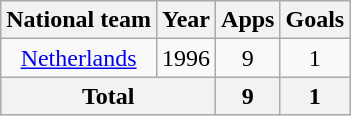<table class="wikitable" style="text-align:center">
<tr>
<th>National team</th>
<th>Year</th>
<th>Apps</th>
<th>Goals</th>
</tr>
<tr>
<td><a href='#'>Netherlands</a></td>
<td>1996</td>
<td>9</td>
<td>1</td>
</tr>
<tr>
<th colspan="2">Total</th>
<th>9</th>
<th>1</th>
</tr>
</table>
